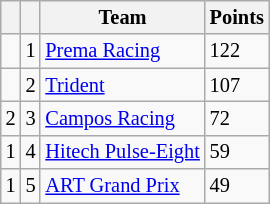<table class="wikitable" style="font-size: 85%;">
<tr>
<th></th>
<th></th>
<th>Team</th>
<th>Points</th>
</tr>
<tr>
<td align="left"></td>
<td align="center">1</td>
<td> <a href='#'>Prema Racing</a></td>
<td>122</td>
</tr>
<tr>
<td align="left"></td>
<td align="center">2</td>
<td> <a href='#'>Trident</a></td>
<td>107</td>
</tr>
<tr>
<td align="left"> 2</td>
<td align="center">3</td>
<td> <a href='#'>Campos Racing</a></td>
<td>72</td>
</tr>
<tr>
<td align="left"> 1</td>
<td align="center">4</td>
<td> <a href='#'>Hitech Pulse-Eight</a></td>
<td>59</td>
</tr>
<tr>
<td align="left"> 1</td>
<td align="center">5</td>
<td> <a href='#'>ART Grand Prix</a></td>
<td>49</td>
</tr>
</table>
